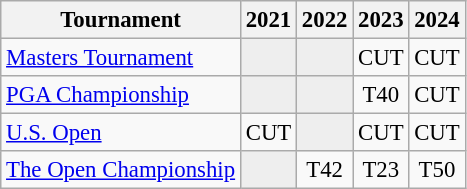<table class="wikitable" style="font-size:95%;text-align:center;">
<tr>
<th>Tournament</th>
<th>2021</th>
<th>2022</th>
<th>2023</th>
<th>2024</th>
</tr>
<tr>
<td align=left><a href='#'>Masters Tournament</a></td>
<td style="background:#eeeeee;"></td>
<td style="background:#eeeeee;"></td>
<td>CUT</td>
<td>CUT</td>
</tr>
<tr>
<td align=left><a href='#'>PGA Championship</a></td>
<td style="background:#eeeeee;"></td>
<td style="background:#eeeeee;"></td>
<td>T40</td>
<td>CUT</td>
</tr>
<tr>
<td align=left><a href='#'>U.S. Open</a></td>
<td>CUT</td>
<td style="background:#eeeeee;"></td>
<td>CUT</td>
<td>CUT</td>
</tr>
<tr>
<td align=left><a href='#'>The Open Championship</a></td>
<td style="background:#eeeeee;"></td>
<td>T42</td>
<td>T23</td>
<td>T50</td>
</tr>
</table>
